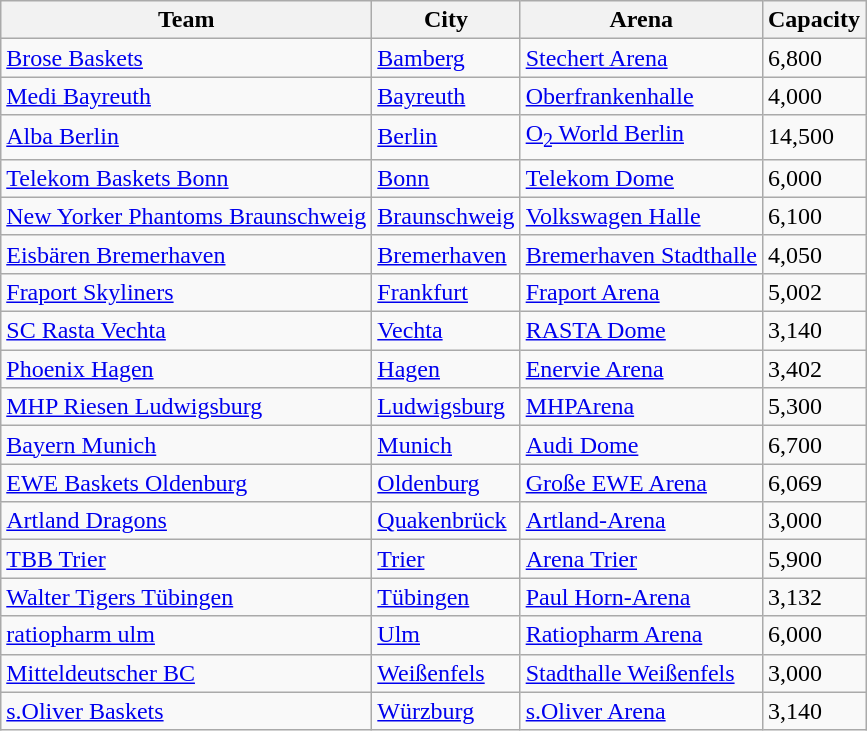<table class="wikitable sortable" style="margin:1em 2em 1em 1em;">
<tr>
<th>Team</th>
<th>City</th>
<th>Arena</th>
<th>Capacity</th>
</tr>
<tr>
<td><a href='#'>Brose Baskets</a></td>
<td><a href='#'>Bamberg</a></td>
<td><a href='#'>Stechert Arena</a></td>
<td>6,800</td>
</tr>
<tr>
<td><a href='#'>Medi Bayreuth</a></td>
<td><a href='#'>Bayreuth</a></td>
<td><a href='#'>Oberfrankenhalle</a></td>
<td>4,000</td>
</tr>
<tr>
<td><a href='#'>Alba Berlin</a></td>
<td><a href='#'>Berlin</a></td>
<td><a href='#'>O<sub>2</sub> World Berlin</a></td>
<td>14,500</td>
</tr>
<tr>
<td><a href='#'>Telekom Baskets Bonn</a></td>
<td><a href='#'>Bonn</a></td>
<td><a href='#'>Telekom Dome</a></td>
<td>6,000</td>
</tr>
<tr>
<td><a href='#'>New Yorker Phantoms Braunschweig</a></td>
<td><a href='#'>Braunschweig</a></td>
<td><a href='#'>Volkswagen Halle</a></td>
<td>6,100</td>
</tr>
<tr>
<td><a href='#'>Eisbären Bremerhaven</a></td>
<td><a href='#'>Bremerhaven</a></td>
<td><a href='#'>Bremerhaven Stadthalle</a></td>
<td>4,050</td>
</tr>
<tr>
<td><a href='#'>Fraport Skyliners</a></td>
<td><a href='#'>Frankfurt</a></td>
<td><a href='#'>Fraport Arena</a></td>
<td>5,002</td>
</tr>
<tr>
<td><a href='#'>SC Rasta Vechta</a></td>
<td><a href='#'>Vechta</a></td>
<td><a href='#'>RASTA Dome</a></td>
<td>3,140</td>
</tr>
<tr>
<td><a href='#'>Phoenix Hagen</a></td>
<td><a href='#'>Hagen</a></td>
<td><a href='#'>Enervie Arena</a></td>
<td>3,402</td>
</tr>
<tr>
<td><a href='#'>MHP Riesen Ludwigsburg</a></td>
<td><a href='#'>Ludwigsburg</a></td>
<td><a href='#'>MHPArena</a></td>
<td>5,300</td>
</tr>
<tr>
<td><a href='#'>Bayern Munich</a></td>
<td><a href='#'>Munich</a></td>
<td><a href='#'>Audi Dome</a></td>
<td>6,700</td>
</tr>
<tr>
<td><a href='#'>EWE Baskets Oldenburg</a></td>
<td><a href='#'>Oldenburg</a></td>
<td><a href='#'>Große EWE Arena</a></td>
<td>6,069</td>
</tr>
<tr>
<td><a href='#'>Artland Dragons</a></td>
<td><a href='#'>Quakenbrück</a></td>
<td><a href='#'>Artland-Arena</a></td>
<td>3,000</td>
</tr>
<tr>
<td><a href='#'>TBB Trier</a></td>
<td><a href='#'>Trier</a></td>
<td><a href='#'>Arena Trier</a></td>
<td>5,900</td>
</tr>
<tr>
<td><a href='#'>Walter Tigers Tübingen</a></td>
<td><a href='#'>Tübingen</a></td>
<td><a href='#'>Paul Horn-Arena</a></td>
<td>3,132</td>
</tr>
<tr>
<td><a href='#'>ratiopharm ulm</a></td>
<td><a href='#'>Ulm</a></td>
<td><a href='#'>Ratiopharm Arena</a></td>
<td>6,000</td>
</tr>
<tr>
<td><a href='#'>Mitteldeutscher BC</a></td>
<td><a href='#'>Weißenfels</a></td>
<td><a href='#'>Stadthalle Weißenfels</a></td>
<td>3,000</td>
</tr>
<tr>
<td><a href='#'>s.Oliver Baskets</a></td>
<td><a href='#'>Würzburg</a></td>
<td><a href='#'>s.Oliver Arena</a></td>
<td>3,140</td>
</tr>
</table>
